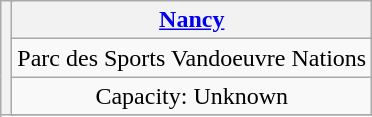<table class="wikitable" style="text-align:center">
<tr>
<th rowspan="4" colspan="2"></th>
<th><a href='#'>Nancy</a></th>
</tr>
<tr>
<td>Parc des Sports Vandoeuvre Nations</td>
</tr>
<tr>
<td>Capacity: Unknown</td>
</tr>
<tr>
</tr>
</table>
